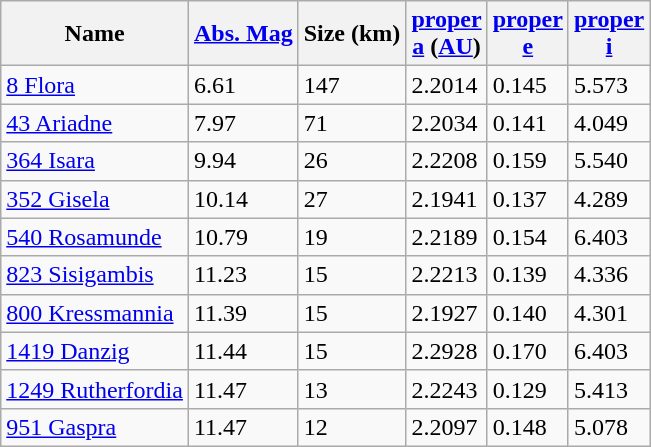<table class="wikitable sortable">
<tr>
<th>Name</th>
<th><a href='#'>Abs. Mag</a></th>
<th>Size (km)</th>
<th><a href='#'>proper<br>a</a> (<a href='#'>AU</a>)</th>
<th><a href='#'>proper<br>e</a></th>
<th><a href='#'>proper<br>i</a></th>
</tr>
<tr>
<td><a href='#'>8 Flora</a></td>
<td>6.61</td>
<td>147</td>
<td>2.2014</td>
<td>0.145</td>
<td>5.573</td>
</tr>
<tr>
<td><a href='#'>43 Ariadne</a></td>
<td>7.97</td>
<td>71</td>
<td>2.2034</td>
<td>0.141</td>
<td>4.049</td>
</tr>
<tr>
<td><a href='#'>364 Isara</a></td>
<td>9.94</td>
<td>26</td>
<td>2.2208</td>
<td>0.159</td>
<td>5.540</td>
</tr>
<tr>
<td><a href='#'>352 Gisela</a></td>
<td>10.14</td>
<td>27</td>
<td>2.1941</td>
<td>0.137</td>
<td>4.289</td>
</tr>
<tr>
<td><a href='#'>540 Rosamunde</a></td>
<td>10.79</td>
<td>19</td>
<td>2.2189</td>
<td>0.154</td>
<td>6.403</td>
</tr>
<tr>
<td><a href='#'>823 Sisigambis</a></td>
<td>11.23</td>
<td>15</td>
<td>2.2213</td>
<td>0.139</td>
<td>4.336</td>
</tr>
<tr>
<td><a href='#'>800 Kressmannia</a></td>
<td>11.39</td>
<td>15</td>
<td>2.1927</td>
<td>0.140</td>
<td>4.301</td>
</tr>
<tr>
<td><a href='#'>1419 Danzig</a></td>
<td>11.44</td>
<td>15</td>
<td>2.2928</td>
<td>0.170</td>
<td>6.403</td>
</tr>
<tr>
<td><a href='#'>1249 Rutherfordia</a></td>
<td>11.47</td>
<td>13</td>
<td>2.2243</td>
<td>0.129</td>
<td>5.413</td>
</tr>
<tr>
<td><a href='#'>951 Gaspra</a></td>
<td>11.47</td>
<td>12</td>
<td>2.2097</td>
<td>0.148</td>
<td>5.078</td>
</tr>
</table>
